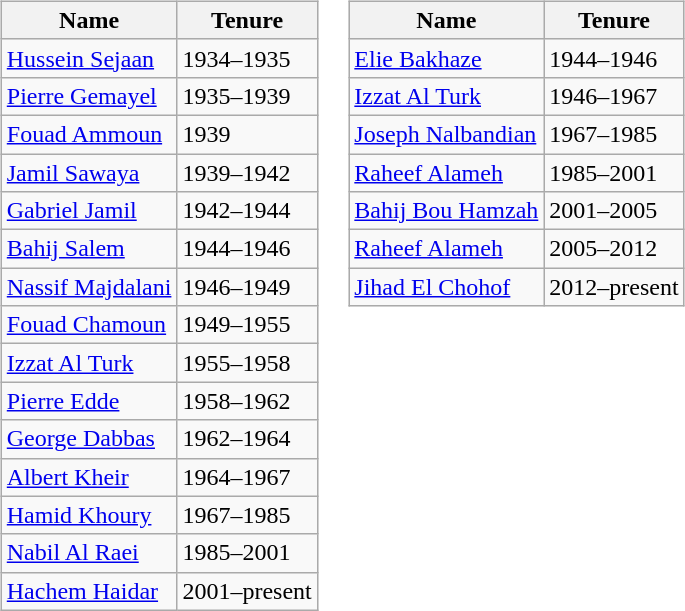<table>
<tr>
<td valign="top"><br><table class="wikitable">
<tr>
<th>Name</th>
<th>Tenure</th>
</tr>
<tr>
<td><a href='#'>Hussein Sejaan</a></td>
<td>1934–1935</td>
</tr>
<tr>
<td><a href='#'>Pierre Gemayel</a></td>
<td>1935–1939</td>
</tr>
<tr>
<td><a href='#'>Fouad Ammoun</a></td>
<td>1939</td>
</tr>
<tr>
<td><a href='#'>Jamil Sawaya</a></td>
<td>1939–1942</td>
</tr>
<tr>
<td><a href='#'>Gabriel Jamil</a></td>
<td>1942–1944</td>
</tr>
<tr>
<td><a href='#'>Bahij Salem</a></td>
<td>1944–1946</td>
</tr>
<tr>
<td><a href='#'>Nassif Majdalani</a></td>
<td>1946–1949</td>
</tr>
<tr>
<td><a href='#'>Fouad Chamoun</a></td>
<td>1949–1955</td>
</tr>
<tr>
<td><a href='#'>Izzat Al Turk</a></td>
<td>1955–1958</td>
</tr>
<tr>
<td><a href='#'>Pierre Edde</a></td>
<td>1958–1962</td>
</tr>
<tr>
<td><a href='#'>George Dabbas</a></td>
<td>1962–1964</td>
</tr>
<tr>
<td><a href='#'>Albert Kheir</a></td>
<td>1964–1967</td>
</tr>
<tr>
<td><a href='#'>Hamid Khoury</a></td>
<td>1967–1985</td>
</tr>
<tr>
<td><a href='#'>Nabil Al Raei</a></td>
<td>1985–2001</td>
</tr>
<tr>
<td><a href='#'>Hachem Haidar</a></td>
<td>2001–present</td>
</tr>
</table>
</td>
<td valign="top"><br><table class="wikitable">
<tr>
<th>Name</th>
<th>Tenure</th>
</tr>
<tr>
<td><a href='#'>Elie Bakhaze</a></td>
<td>1944–1946</td>
</tr>
<tr>
<td><a href='#'>Izzat Al Turk</a></td>
<td>1946–1967</td>
</tr>
<tr>
<td><a href='#'>Joseph Nalbandian</a></td>
<td>1967–1985</td>
</tr>
<tr>
<td><a href='#'>Raheef Alameh</a></td>
<td>1985–2001</td>
</tr>
<tr>
<td><a href='#'>Bahij Bou Hamzah</a></td>
<td>2001–2005</td>
</tr>
<tr>
<td><a href='#'>Raheef Alameh</a></td>
<td>2005–2012</td>
</tr>
<tr>
<td><a href='#'>Jihad El Chohof</a></td>
<td>2012–present</td>
</tr>
</table>
</td>
</tr>
</table>
